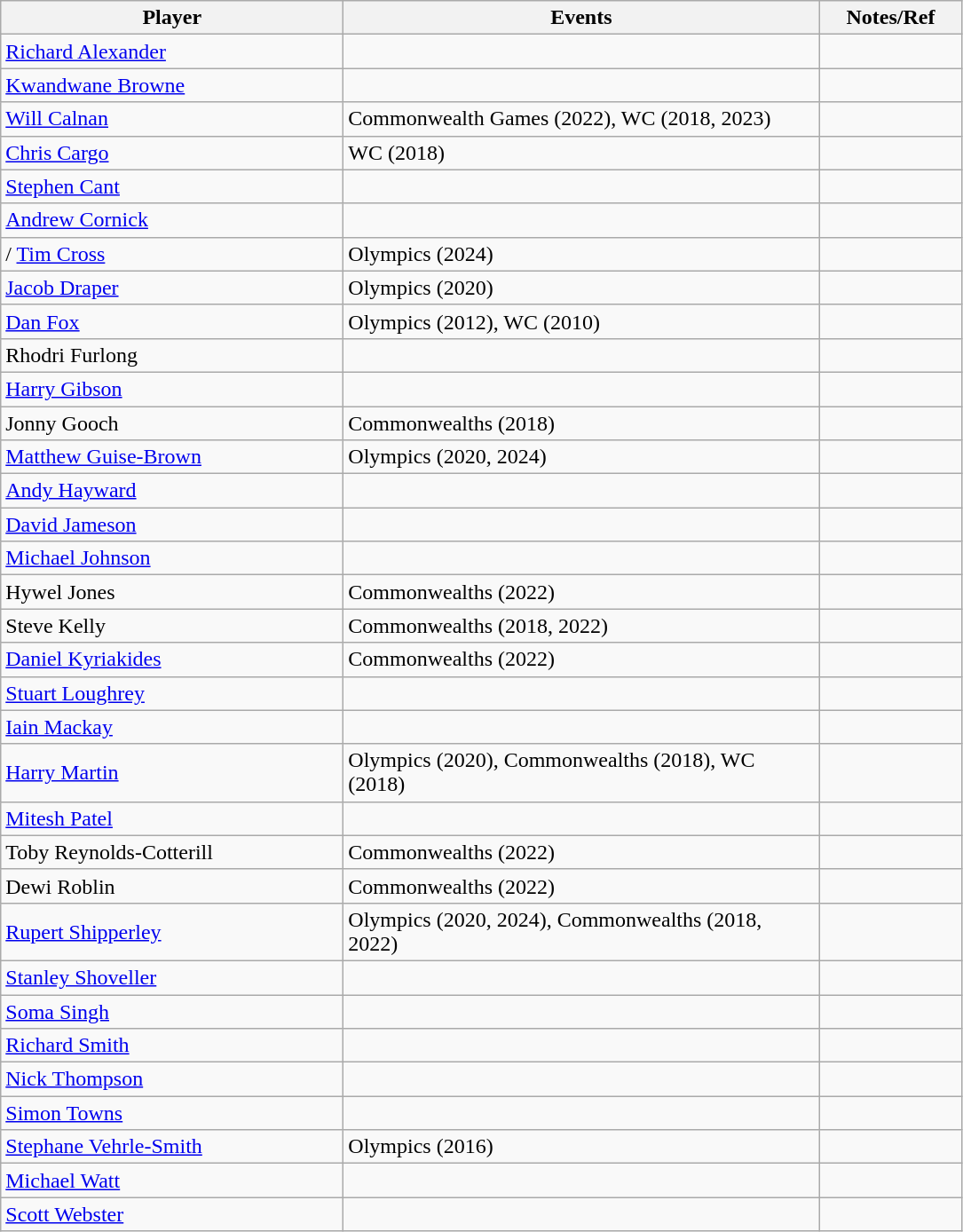<table class="wikitable">
<tr>
<th width=250>Player</th>
<th width=350>Events</th>
<th width=100>Notes/Ref</th>
</tr>
<tr>
<td> <a href='#'>Richard Alexander</a></td>
<td></td>
<td></td>
</tr>
<tr>
<td><a href='#'>Kwandwane Browne</a></td>
<td></td>
<td></td>
</tr>
<tr>
<td> <a href='#'>Will Calnan</a></td>
<td>Commonwealth Games (2022), WC (2018, 2023)</td>
<td></td>
</tr>
<tr>
<td> <a href='#'>Chris Cargo</a></td>
<td>WC (2018)</td>
<td></td>
</tr>
<tr>
<td> <a href='#'>Stephen Cant</a></td>
<td></td>
<td></td>
</tr>
<tr>
<td> <a href='#'>Andrew Cornick</a></td>
<td></td>
<td></td>
</tr>
<tr>
<td>/ <a href='#'>Tim Cross</a></td>
<td>Olympics (2024)</td>
<td></td>
</tr>
<tr>
<td> <a href='#'>Jacob Draper</a></td>
<td>Olympics (2020)</td>
<td></td>
</tr>
<tr>
<td> <a href='#'>Dan Fox</a></td>
<td>Olympics (2012), WC (2010)</td>
<td></td>
</tr>
<tr>
<td> Rhodri Furlong</td>
<td></td>
<td></td>
</tr>
<tr>
<td> <a href='#'>Harry Gibson</a></td>
<td></td>
<td></td>
</tr>
<tr>
<td> Jonny Gooch</td>
<td>Commonwealths (2018)</td>
<td></td>
</tr>
<tr>
<td> <a href='#'>Matthew Guise-Brown</a></td>
<td>Olympics (2020, 2024)</td>
<td></td>
</tr>
<tr>
<td> <a href='#'>Andy Hayward</a></td>
<td></td>
<td></td>
</tr>
<tr>
<td><a href='#'>David Jameson</a></td>
<td></td>
<td></td>
</tr>
<tr>
<td> <a href='#'>Michael Johnson</a></td>
<td></td>
<td></td>
</tr>
<tr>
<td> Hywel Jones</td>
<td>Commonwealths (2022)</td>
<td></td>
</tr>
<tr>
<td> Steve Kelly</td>
<td>Commonwealths (2018, 2022)</td>
<td></td>
</tr>
<tr>
<td> <a href='#'>Daniel Kyriakides</a></td>
<td>Commonwealths (2022)</td>
<td></td>
</tr>
<tr>
<td> <a href='#'>Stuart Loughrey</a></td>
<td></td>
<td></td>
</tr>
<tr>
<td> <a href='#'>Iain Mackay</a></td>
<td></td>
<td></td>
</tr>
<tr>
<td> <a href='#'>Harry Martin</a></td>
<td>Olympics (2020), Commonwealths (2018), WC (2018)</td>
<td></td>
</tr>
<tr>
<td> <a href='#'>Mitesh Patel</a></td>
<td></td>
<td></td>
</tr>
<tr>
<td> Toby Reynolds-Cotterill</td>
<td>Commonwealths (2022)</td>
<td></td>
</tr>
<tr>
<td> Dewi Roblin</td>
<td>Commonwealths (2022)</td>
<td></td>
</tr>
<tr>
<td> <a href='#'>Rupert Shipperley</a></td>
<td>Olympics (2020, 2024), Commonwealths (2018, 2022)</td>
<td></td>
</tr>
<tr>
<td> <a href='#'>Stanley Shoveller</a></td>
<td></td>
<td></td>
</tr>
<tr>
<td> <a href='#'>Soma Singh</a></td>
<td></td>
<td></td>
</tr>
<tr>
<td> <a href='#'>Richard Smith</a></td>
<td></td>
<td></td>
</tr>
<tr>
<td> <a href='#'>Nick Thompson</a></td>
<td></td>
<td></td>
</tr>
<tr>
<td> <a href='#'>Simon Towns</a></td>
<td></td>
<td></td>
</tr>
<tr>
<td> <a href='#'>Stephane Vehrle-Smith</a></td>
<td>Olympics (2016)</td>
<td></td>
</tr>
<tr>
<td> <a href='#'>Michael Watt</a></td>
<td></td>
<td></td>
</tr>
<tr>
<td> <a href='#'>Scott Webster</a></td>
<td></td>
<td></td>
</tr>
</table>
